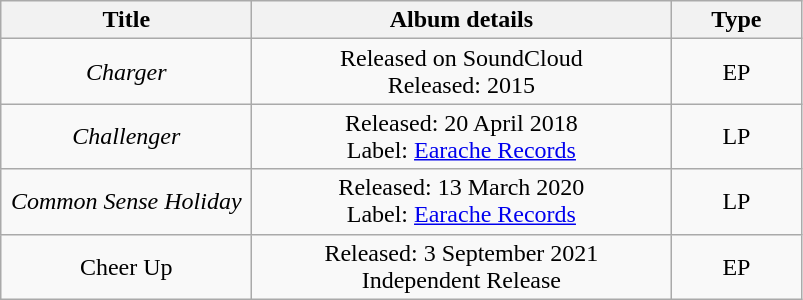<table class="wikitable plainrowheaders" style="text-align:center;">
<tr>
<th scope="col" style="width:10em;">Title</th>
<th scope="col" style="width:17em;">Album details</th>
<th scope="col" style="width:5em;">Type</th>
</tr>
<tr>
<td scope="row"><em>Charger</em></td>
<td>Released on SoundCloud<br>Released: 2015</td>
<td>EP</td>
</tr>
<tr>
<td scope="row"><em>Challenger</em></td>
<td>Released: 20 April 2018<br>Label: <a href='#'>Earache Records</a></td>
<td>LP</td>
</tr>
<tr>
<td><em>Common Sense Holiday</em></td>
<td>Released: 13 March 2020<br>Label: <a href='#'>Earache Records</a></td>
<td>LP</td>
</tr>
<tr>
<td>Cheer Up</td>
<td>Released: 3 September 2021<br>Independent Release</td>
<td>EP</td>
</tr>
</table>
